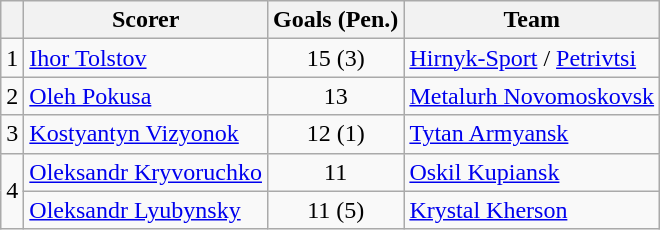<table class="wikitable">
<tr>
<th></th>
<th>Scorer</th>
<th>Goals (Pen.)</th>
<th>Team</th>
</tr>
<tr>
<td>1</td>
<td><a href='#'>Ihor Tolstov</a></td>
<td align=center>15 (3)</td>
<td><a href='#'>Hirnyk-Sport</a> / <a href='#'>Petrivtsi</a></td>
</tr>
<tr>
<td>2</td>
<td><a href='#'>Oleh Pokusa</a></td>
<td align=center>13</td>
<td><a href='#'>Metalurh Novomoskovsk</a></td>
</tr>
<tr>
<td>3</td>
<td><a href='#'>Kostyantyn Vizyonok</a></td>
<td align=center>12 (1)</td>
<td><a href='#'>Tytan Armyansk</a></td>
</tr>
<tr>
<td rowspan="2">4</td>
<td><a href='#'>Oleksandr Kryvoruchko</a></td>
<td align=center>11</td>
<td><a href='#'>Oskil Kupiansk</a></td>
</tr>
<tr>
<td><a href='#'>Oleksandr Lyubynsky</a></td>
<td align=center>11 (5)</td>
<td><a href='#'>Krystal Kherson</a></td>
</tr>
</table>
